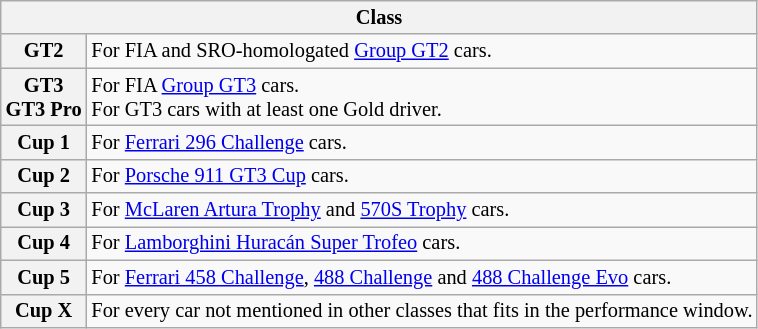<table class="wikitable" style="font-size: 85%">
<tr>
<th colspan="2">Class</th>
</tr>
<tr>
<th>GT2</th>
<td>For FIA and SRO-homologated <a href='#'>Group GT2</a> cars.</td>
</tr>
<tr>
<th>GT3<br>GT3 Pro</th>
<td>For FIA <a href='#'>Group GT3</a> cars.<br>For GT3 cars with at least one Gold driver.</td>
</tr>
<tr>
<th>Cup 1</th>
<td>For <a href='#'>Ferrari 296 Challenge</a> cars.</td>
</tr>
<tr>
<th>Cup 2</th>
<td>For <a href='#'>Porsche 911 GT3 Cup</a> cars.</td>
</tr>
<tr>
<th>Cup 3</th>
<td>For <a href='#'>McLaren Artura Trophy</a> and <a href='#'>570S Trophy</a> cars.</td>
</tr>
<tr>
<th>Cup 4</th>
<td>For <a href='#'>Lamborghini Huracán Super Trofeo</a> cars.</td>
</tr>
<tr>
<th>Cup 5</th>
<td>For <a href='#'>Ferrari 458 Challenge</a>, <a href='#'>488 Challenge</a> and <a href='#'>488 Challenge Evo</a> cars.</td>
</tr>
<tr>
<th>Cup X</th>
<td>For every car not mentioned in other classes that fits in the performance window.</td>
</tr>
</table>
